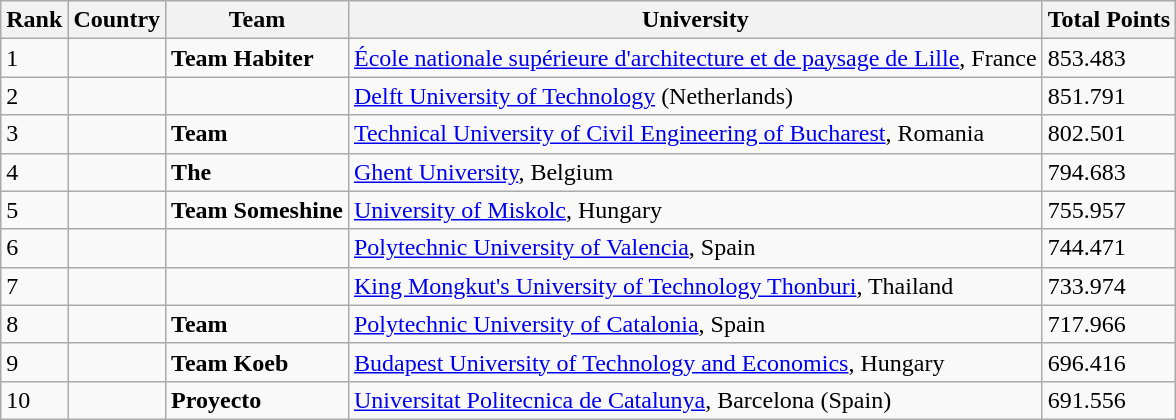<table class="wikitable sortable">
<tr>
<th>Rank</th>
<th>Country</th>
<th>Team</th>
<th>University</th>
<th>Total Points</th>
</tr>
<tr>
<td>1</td>
<td></td>
<td><strong>Team Habiter </strong></td>
<td><a href='#'>École nationale supérieure d'architecture et de paysage de Lille</a>, France</td>
<td>853.483</td>
</tr>
<tr>
<td>2</td>
<td></td>
<td><strong></strong></td>
<td><a href='#'>Delft University of Technology</a> (Netherlands)</td>
<td>851.791</td>
</tr>
<tr>
<td>3</td>
<td></td>
<td><strong>Team </strong></td>
<td><a href='#'>Technical University of Civil Engineering of Bucharest</a>, Romania</td>
<td>802.501</td>
</tr>
<tr>
<td>4</td>
<td></td>
<td><strong>The </strong></td>
<td><a href='#'>Ghent University</a>, Belgium</td>
<td>794.683</td>
</tr>
<tr>
<td>5</td>
<td></td>
<td><strong>Team Someshine</strong></td>
<td><a href='#'>University of Miskolc</a>, Hungary</td>
<td>755.957</td>
</tr>
<tr>
<td>6</td>
<td></td>
<td><strong></strong></td>
<td><a href='#'>Polytechnic University of Valencia</a>, Spain</td>
<td>744.471</td>
</tr>
<tr>
<td>7</td>
<td></td>
<td><strong></strong></td>
<td><a href='#'>King Mongkut's University of Technology Thonburi</a>, Thailand</td>
<td>733.974</td>
</tr>
<tr>
<td>8</td>
<td></td>
<td><strong>Team </strong></td>
<td><a href='#'>Polytechnic University of Catalonia</a>, Spain</td>
<td>717.966</td>
</tr>
<tr>
<td>9</td>
<td></td>
<td><strong>Team Koeb</strong></td>
<td><a href='#'>Budapest University of Technology and Economics</a>, Hungary</td>
<td>696.416</td>
</tr>
<tr>
<td>10</td>
<td></td>
<td><strong>Proyecto </strong></td>
<td><a href='#'>Universitat Politecnica de Catalunya</a>, Barcelona (Spain)</td>
<td>691.556</td>
</tr>
</table>
